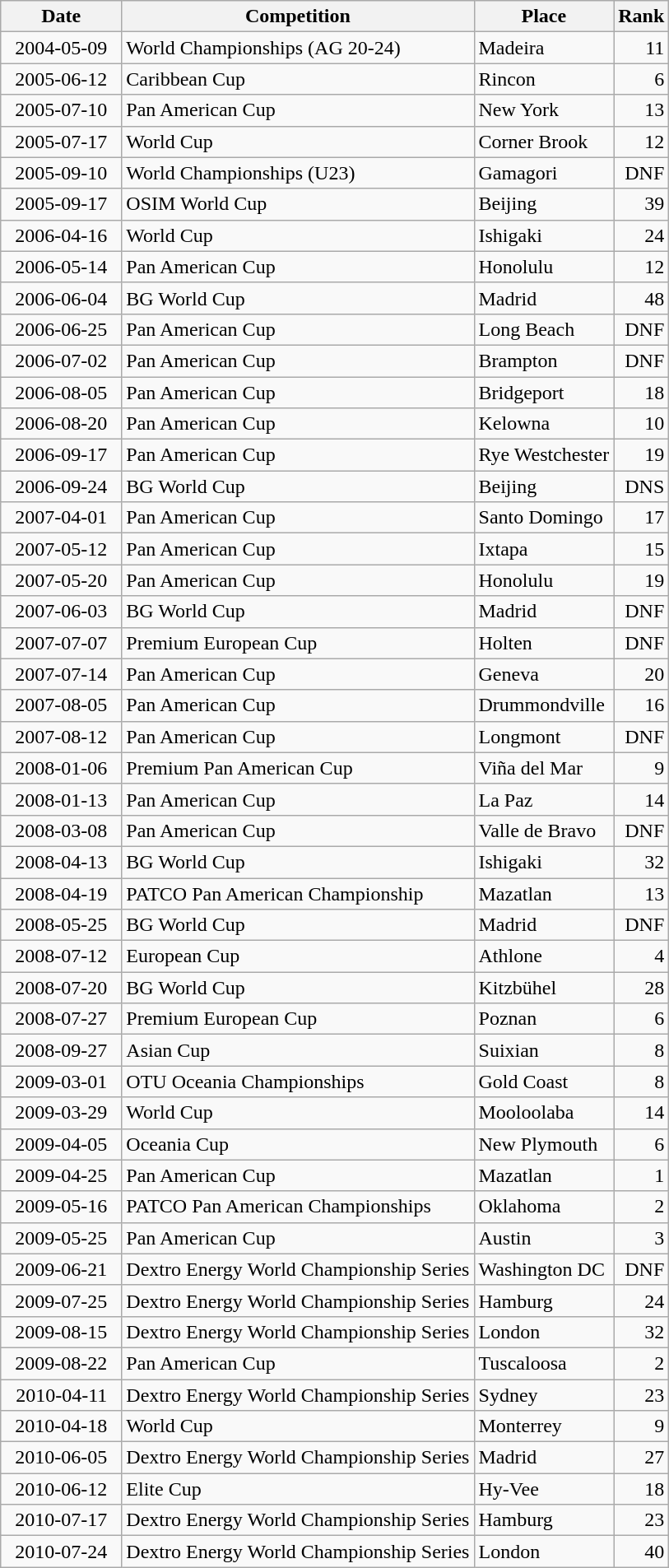<table class="wikitable sortable">
<tr>
<th>Date</th>
<th>Competition</th>
<th>Place</th>
<th>Rank</th>
</tr>
<tr>
<td style="text-align:right">  2004-05-09  </td>
<td>World Championships (AG 20-24)</td>
<td>Madeira</td>
<td style="text-align:right">11</td>
</tr>
<tr>
<td style="text-align:right">  2005-06-12  </td>
<td>Caribbean Cup</td>
<td>Rincon</td>
<td style="text-align:right">6</td>
</tr>
<tr>
<td style="text-align:right">  2005-07-10  </td>
<td>Pan American Cup</td>
<td>New York</td>
<td style="text-align:right">13</td>
</tr>
<tr>
<td style="text-align:right">  2005-07-17  </td>
<td>World Cup</td>
<td>Corner Brook</td>
<td style="text-align:right">12</td>
</tr>
<tr>
<td style="text-align:right">  2005-09-10  </td>
<td>World Championships (U23)</td>
<td>Gamagori</td>
<td style="text-align:right">DNF</td>
</tr>
<tr>
<td style="text-align:right">  2005-09-17  </td>
<td>OSIM World Cup</td>
<td>Beijing</td>
<td style="text-align:right">39</td>
</tr>
<tr>
<td style="text-align:right">  2006-04-16  </td>
<td>World Cup</td>
<td>Ishigaki</td>
<td style="text-align:right">24</td>
</tr>
<tr>
<td style="text-align:right">  2006-05-14  </td>
<td>Pan American Cup</td>
<td>Honolulu</td>
<td style="text-align:right">12</td>
</tr>
<tr>
<td style="text-align:right">  2006-06-04  </td>
<td>BG World Cup</td>
<td>Madrid</td>
<td style="text-align:right">48</td>
</tr>
<tr>
<td style="text-align:right">  2006-06-25  </td>
<td>Pan American Cup</td>
<td>Long Beach</td>
<td style="text-align:right">DNF</td>
</tr>
<tr>
<td style="text-align:right">  2006-07-02  </td>
<td>Pan American Cup</td>
<td>Brampton</td>
<td style="text-align:right">DNF</td>
</tr>
<tr>
<td style="text-align:right">  2006-08-05  </td>
<td>Pan American Cup</td>
<td>Bridgeport</td>
<td style="text-align:right">18</td>
</tr>
<tr>
<td style="text-align:right">  2006-08-20  </td>
<td>Pan American Cup</td>
<td>Kelowna</td>
<td style="text-align:right">10</td>
</tr>
<tr>
<td style="text-align:right">  2006-09-17  </td>
<td>Pan American Cup</td>
<td>Rye Westchester</td>
<td style="text-align:right">19</td>
</tr>
<tr>
<td style="text-align:right">  2006-09-24  </td>
<td>BG World Cup</td>
<td>Beijing</td>
<td style="text-align:right">DNS</td>
</tr>
<tr>
<td style="text-align:right">  2007-04-01  </td>
<td>Pan American Cup</td>
<td>Santo Domingo</td>
<td style="text-align:right">17</td>
</tr>
<tr>
<td style="text-align:right">  2007-05-12  </td>
<td>Pan American Cup</td>
<td>Ixtapa</td>
<td style="text-align:right">15</td>
</tr>
<tr>
<td style="text-align:right">  2007-05-20  </td>
<td>Pan American Cup</td>
<td>Honolulu</td>
<td style="text-align:right">19</td>
</tr>
<tr>
<td style="text-align:right">  2007-06-03  </td>
<td>BG World Cup</td>
<td>Madrid</td>
<td style="text-align:right">DNF</td>
</tr>
<tr>
<td style="text-align:right">  2007-07-07  </td>
<td>Premium European Cup</td>
<td>Holten</td>
<td style="text-align:right">DNF</td>
</tr>
<tr>
<td style="text-align:right">  2007-07-14  </td>
<td>Pan American Cup</td>
<td>Geneva</td>
<td style="text-align:right">20</td>
</tr>
<tr>
<td style="text-align:right">  2007-08-05  </td>
<td>Pan American Cup</td>
<td>Drummondville</td>
<td style="text-align:right">16</td>
</tr>
<tr>
<td style="text-align:right">  2007-08-12  </td>
<td>Pan American Cup</td>
<td>Longmont</td>
<td style="text-align:right">DNF</td>
</tr>
<tr>
<td style="text-align:right">  2008-01-06  </td>
<td>Premium Pan American Cup</td>
<td>Viña del Mar</td>
<td style="text-align:right">9</td>
</tr>
<tr>
<td style="text-align:right">  2008-01-13  </td>
<td>Pan American Cup</td>
<td>La Paz</td>
<td style="text-align:right">14</td>
</tr>
<tr>
<td style="text-align:right">  2008-03-08  </td>
<td>Pan American Cup</td>
<td>Valle de Bravo</td>
<td style="text-align:right">DNF</td>
</tr>
<tr>
<td style="text-align:right">  2008-04-13  </td>
<td>BG World Cup</td>
<td>Ishigaki</td>
<td style="text-align:right">32</td>
</tr>
<tr>
<td style="text-align:right">  2008-04-19  </td>
<td>PATCO Pan American Championship</td>
<td>Mazatlan</td>
<td style="text-align:right">13</td>
</tr>
<tr>
<td style="text-align:right">  2008-05-25  </td>
<td>BG World Cup</td>
<td>Madrid</td>
<td style="text-align:right">DNF</td>
</tr>
<tr>
<td style="text-align:right">  2008-07-12  </td>
<td>European Cup</td>
<td>Athlone</td>
<td style="text-align:right">4</td>
</tr>
<tr>
<td style="text-align:right">  2008-07-20  </td>
<td>BG World Cup</td>
<td>Kitzbühel</td>
<td style="text-align:right">28</td>
</tr>
<tr>
<td style="text-align:right">  2008-07-27  </td>
<td>Premium European Cup</td>
<td>Poznan</td>
<td style="text-align:right">6</td>
</tr>
<tr>
<td style="text-align:right">  2008-09-27  </td>
<td>Asian Cup</td>
<td>Suixian</td>
<td style="text-align:right">8</td>
</tr>
<tr>
<td style="text-align:right">  2009-03-01  </td>
<td>OTU Oceania Championships</td>
<td>Gold Coast</td>
<td style="text-align:right">8</td>
</tr>
<tr>
<td style="text-align:right">  2009-03-29  </td>
<td>World Cup</td>
<td>Mooloolaba</td>
<td style="text-align:right">14</td>
</tr>
<tr>
<td style="text-align:right">  2009-04-05  </td>
<td>Oceania Cup</td>
<td>New Plymouth</td>
<td style="text-align:right">6</td>
</tr>
<tr>
<td style="text-align:right">  2009-04-25  </td>
<td>Pan American Cup</td>
<td>Mazatlan</td>
<td style="text-align:right">1</td>
</tr>
<tr>
<td style="text-align:right">  2009-05-16  </td>
<td>PATCO Pan American Championships</td>
<td>Oklahoma</td>
<td style="text-align:right">2</td>
</tr>
<tr>
<td style="text-align:right">  2009-05-25  </td>
<td>Pan American Cup</td>
<td>Austin</td>
<td style="text-align:right">3</td>
</tr>
<tr>
<td style="text-align:right">  2009-06-21  </td>
<td>Dextro Energy World Championship Series</td>
<td>Washington DC</td>
<td style="text-align:right">DNF</td>
</tr>
<tr>
<td style="text-align:right">  2009-07-25  </td>
<td>Dextro Energy World Championship Series</td>
<td>Hamburg</td>
<td style="text-align:right">24</td>
</tr>
<tr>
<td style="text-align:right">  2009-08-15  </td>
<td>Dextro Energy World Championship Series</td>
<td>London</td>
<td style="text-align:right">32</td>
</tr>
<tr>
<td style="text-align:right">  2009-08-22  </td>
<td>Pan American Cup</td>
<td>Tuscaloosa</td>
<td style="text-align:right">2</td>
</tr>
<tr>
<td style="text-align:right">  2010-04-11  </td>
<td>Dextro Energy World Championship Series</td>
<td>Sydney</td>
<td style="text-align:right">23</td>
</tr>
<tr>
<td style="text-align:right">  2010-04-18  </td>
<td>World Cup</td>
<td>Monterrey</td>
<td style="text-align:right">9</td>
</tr>
<tr>
<td style="text-align:right">  2010-06-05  </td>
<td>Dextro Energy World Championship Series</td>
<td>Madrid</td>
<td style="text-align:right">27</td>
</tr>
<tr>
<td style="text-align:right">  2010-06-12  </td>
<td>Elite Cup</td>
<td>Hy-Vee</td>
<td style="text-align:right">18</td>
</tr>
<tr>
<td style="text-align:right">  2010-07-17  </td>
<td>Dextro Energy World Championship Series</td>
<td>Hamburg</td>
<td style="text-align:right">23</td>
</tr>
<tr>
<td style="text-align:right">  2010-07-24  </td>
<td>Dextro Energy World Championship Series</td>
<td>London</td>
<td style="text-align:right">40</td>
</tr>
</table>
